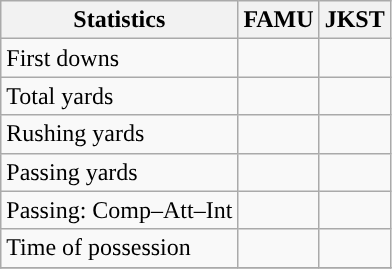<table class="wikitable" style="float: left;">
<tr>
<th>Statistics</th>
<th>FAMU</th>
<th>JKST</th>
</tr>
<tr>
<td>First downs</td>
<td></td>
<td></td>
</tr>
<tr>
<td>Total yards</td>
<td></td>
<td></td>
</tr>
<tr>
<td>Rushing yards</td>
<td></td>
<td></td>
</tr>
<tr>
<td>Passing yards</td>
<td></td>
<td></td>
</tr>
<tr>
<td>Passing: Comp–Att–Int</td>
<td></td>
<td></td>
</tr>
<tr>
<td>Time of possession</td>
<td></td>
<td></td>
</tr>
<tr>
</tr>
</table>
